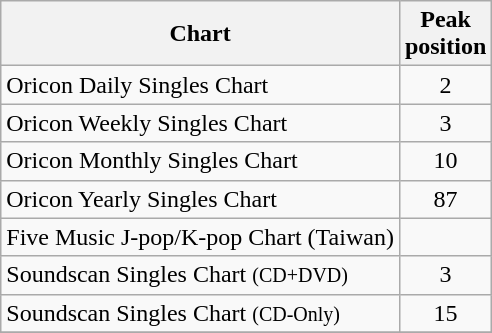<table class="wikitable sortable">
<tr>
<th align="center">Chart</th>
<th align="center">Peak<br> position</th>
</tr>
<tr>
<td align="left">Oricon Daily Singles Chart</td>
<td align="center">2</td>
</tr>
<tr>
<td align="left">Oricon Weekly Singles Chart</td>
<td align="center">3</td>
</tr>
<tr>
<td align="left">Oricon Monthly Singles Chart</td>
<td align="center">10</td>
</tr>
<tr>
<td align="left">Oricon Yearly Singles Chart</td>
<td align="center">87</td>
</tr>
<tr>
<td align="left">Five Music J-pop/K-pop Chart (Taiwan)</td>
<td align="center"></td>
</tr>
<tr>
<td align="left">Soundscan Singles Chart <small>(CD+DVD)</small></td>
<td align="center">3</td>
</tr>
<tr>
<td align="left">Soundscan Singles Chart <small>(CD-Only)</small></td>
<td align="center">15</td>
</tr>
<tr>
</tr>
</table>
